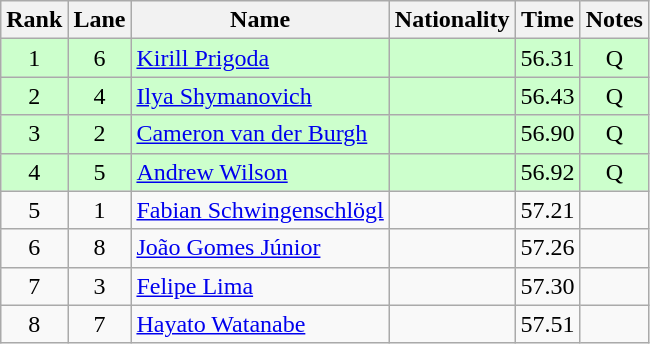<table class="wikitable sortable" style="text-align:center">
<tr>
<th>Rank</th>
<th>Lane</th>
<th>Name</th>
<th>Nationality</th>
<th>Time</th>
<th>Notes</th>
</tr>
<tr bgcolor=ccffcc>
<td>1</td>
<td>6</td>
<td align=left><a href='#'>Kirill Prigoda</a></td>
<td align=left></td>
<td>56.31</td>
<td>Q</td>
</tr>
<tr bgcolor=ccffcc>
<td>2</td>
<td>4</td>
<td align=left><a href='#'>Ilya Shymanovich</a></td>
<td align=left></td>
<td>56.43</td>
<td>Q</td>
</tr>
<tr bgcolor=ccffcc>
<td>3</td>
<td>2</td>
<td align=left><a href='#'>Cameron van der Burgh</a></td>
<td align=left></td>
<td>56.90</td>
<td>Q</td>
</tr>
<tr bgcolor=ccffcc>
<td>4</td>
<td>5</td>
<td align=left><a href='#'>Andrew Wilson</a></td>
<td align=left></td>
<td>56.92</td>
<td>Q</td>
</tr>
<tr>
<td>5</td>
<td>1</td>
<td align=left><a href='#'>Fabian Schwingenschlögl</a></td>
<td align=left></td>
<td>57.21</td>
<td></td>
</tr>
<tr>
<td>6</td>
<td>8</td>
<td align=left><a href='#'>João Gomes Júnior</a></td>
<td align=left></td>
<td>57.26</td>
<td></td>
</tr>
<tr>
<td>7</td>
<td>3</td>
<td align=left><a href='#'>Felipe Lima</a></td>
<td align=left></td>
<td>57.30</td>
<td></td>
</tr>
<tr>
<td>8</td>
<td>7</td>
<td align=left><a href='#'>Hayato Watanabe</a></td>
<td align=left></td>
<td>57.51</td>
<td></td>
</tr>
</table>
